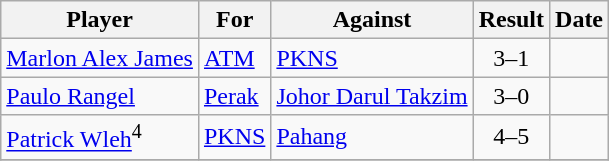<table class="wikitable sortable">
<tr>
<th>Player</th>
<th>For</th>
<th>Against</th>
<th align="center">Result</th>
<th>Date</th>
</tr>
<tr>
<td><a href='#'>Marlon Alex James</a></td>
<td><a href='#'>ATM</a></td>
<td><a href='#'>PKNS</a></td>
<td align="center">3–1</td>
<td></td>
</tr>
<tr>
<td><a href='#'>Paulo Rangel</a></td>
<td><a href='#'>Perak</a></td>
<td><a href='#'>Johor Darul Takzim</a></td>
<td align="center">3–0</td>
<td></td>
</tr>
<tr>
<td><a href='#'>Patrick Wleh</a><sup>4</sup></td>
<td><a href='#'>PKNS</a></td>
<td><a href='#'>Pahang</a></td>
<td align="center">4–5</td>
<td></td>
</tr>
<tr>
</tr>
</table>
